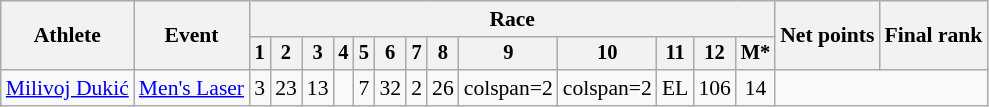<table class="wikitable" style="font-size:90%">
<tr>
<th rowspan=2>Athlete</th>
<th rowspan="2">Event</th>
<th colspan=13>Race</th>
<th rowspan=2>Net points</th>
<th rowspan=2>Final rank</th>
</tr>
<tr style="font-size:95%">
<th>1</th>
<th>2</th>
<th>3</th>
<th>4</th>
<th>5</th>
<th>6</th>
<th>7</th>
<th>8</th>
<th>9</th>
<th>10</th>
<th>11</th>
<th>12</th>
<th>M*</th>
</tr>
<tr align=center>
<td align=left><a href='#'>Milivoj Dukić</a></td>
<td align=left><a href='#'>Men's Laser</a></td>
<td>3</td>
<td>23</td>
<td>13</td>
<td></td>
<td>7</td>
<td>32</td>
<td>2</td>
<td>26</td>
<td>colspan=2 </td>
<td>colspan=2 </td>
<td>EL</td>
<td>106</td>
<td>14</td>
</tr>
</table>
